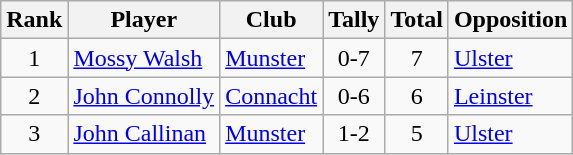<table class="wikitable">
<tr>
<th>Rank</th>
<th>Player</th>
<th>Club</th>
<th>Tally</th>
<th>Total</th>
<th>Opposition</th>
</tr>
<tr>
<td rowspan="1" style="text-align:center;">1</td>
<td><a href='#'>Mossy Walsh</a></td>
<td><a href='#'>Munster</a></td>
<td align=center>0-7</td>
<td align=center>7</td>
<td><a href='#'>Ulster</a></td>
</tr>
<tr>
<td rowspan="1" style="text-align:center;">2</td>
<td><a href='#'>John Connolly</a></td>
<td><a href='#'>Connacht</a></td>
<td align=center>0-6</td>
<td align=center>6</td>
<td><a href='#'>Leinster</a></td>
</tr>
<tr>
<td rowspan="1" style="text-align:center;">3</td>
<td><a href='#'>John Callinan</a></td>
<td><a href='#'>Munster</a></td>
<td align=center>1-2</td>
<td align=center>5</td>
<td><a href='#'>Ulster</a></td>
</tr>
</table>
